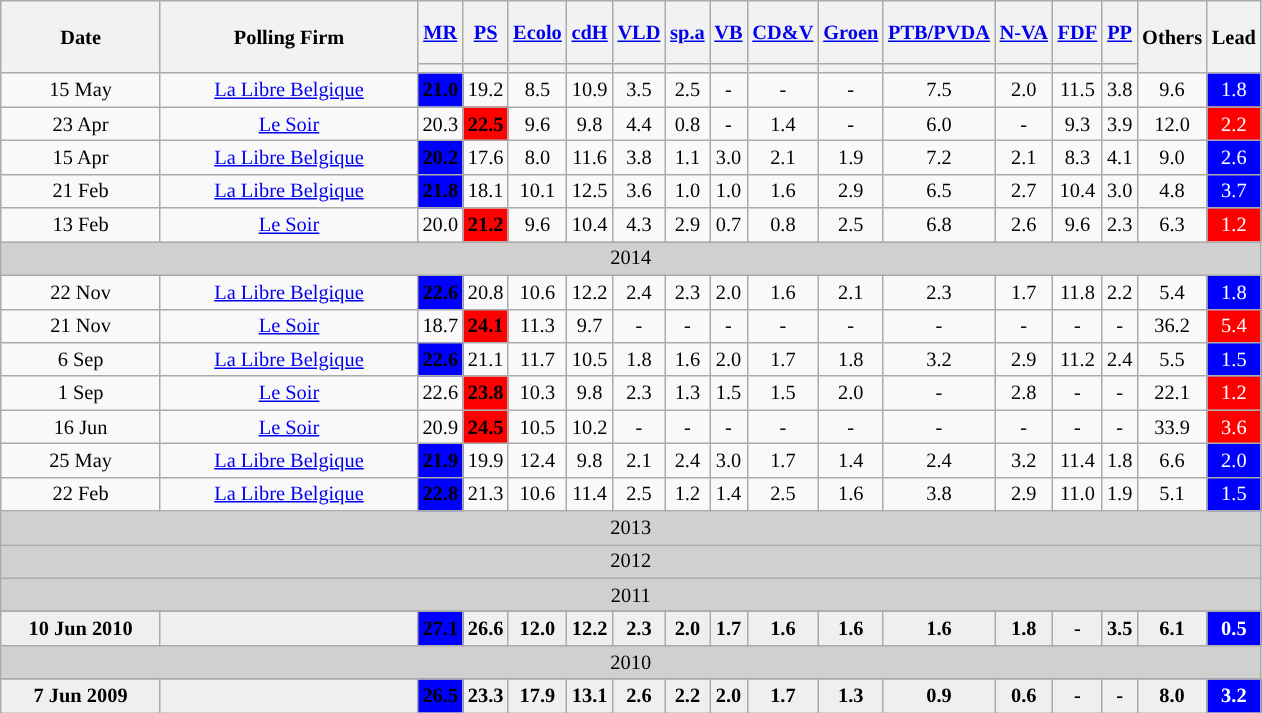<table class="wikitable" style="text-align:center; font-size:85%; line-height:16px;">
<tr style="height:42px;">
<th style="width:100px;" rowspan="2">Date</th>
<th style="width:165px;" rowspan="2">Polling Firm</th>
<th><a href='#'><span>MR</span></a></th>
<th><a href='#'><span>PS</span></a></th>
<th><a href='#'><span>Ecolo</span></a></th>
<th><a href='#'><span>cdH</span></a></th>
<th><a href='#'><span>VLD</span></a></th>
<th><a href='#'><span>sp.a</span></a></th>
<th><a href='#'><span>VB</span></a></th>
<th><a href='#'><span>CD&V</span></a></th>
<th><a href='#'><span>Groen</span></a></th>
<th><a href='#'><span>PTB/PVDA</span></a></th>
<th><a href='#'><span>N-VA</span></a></th>
<th><a href='#'><span>FDF</span></a></th>
<th><a href='#'><span>PP</span></a></th>
<th style="width:40px;" rowspan="2">Others</th>
<th style="width:20px;" rowspan="2">Lead</th>
</tr>
<tr>
<th style="background:"></th>
<th style="background:"></th>
<th style="background:"></th>
<th style="background:"></th>
<th style="background:"></th>
<th style="background:"></th>
<th style="background:"></th>
<th style="background:"></th>
<th style="background:"></th>
<th style="background:"></th>
<th style="background:"></th>
<th style="background:"></th>
<th style="background:"></th>
</tr>
<tr>
<td>15 May</td>
<td><a href='#'>La Libre Belgique</a></td>
<td style="background:blue"><strong>21.0</strong></td>
<td>19.2</td>
<td>8.5</td>
<td>10.9</td>
<td>3.5</td>
<td>2.5</td>
<td>-</td>
<td>-</td>
<td>-</td>
<td>7.5</td>
<td>2.0</td>
<td>11.5</td>
<td>3.8</td>
<td>9.6</td>
<td style="background:blue; color:white;">1.8</td>
</tr>
<tr>
<td>23 Apr</td>
<td><a href='#'>Le Soir</a></td>
<td>20.3</td>
<td style="background:red"><strong>22.5</strong></td>
<td>9.6</td>
<td>9.8</td>
<td>4.4</td>
<td>0.8</td>
<td>-</td>
<td>1.4</td>
<td>-</td>
<td>6.0</td>
<td>-</td>
<td>9.3</td>
<td>3.9</td>
<td>12.0</td>
<td style="background:red; color:white;">2.2</td>
</tr>
<tr>
<td>15 Apr</td>
<td><a href='#'>La Libre Belgique</a></td>
<td style="background:blue"><strong>20.2</strong></td>
<td>17.6</td>
<td>8.0</td>
<td>11.6</td>
<td>3.8</td>
<td>1.1</td>
<td>3.0</td>
<td>2.1</td>
<td>1.9</td>
<td>7.2</td>
<td>2.1</td>
<td>8.3</td>
<td>4.1</td>
<td>9.0</td>
<td style="background:blue; color:white;">2.6</td>
</tr>
<tr>
<td>21 Feb</td>
<td><a href='#'>La Libre Belgique</a></td>
<td style="background:blue"><strong>21.8</strong></td>
<td>18.1</td>
<td>10.1</td>
<td>12.5</td>
<td>3.6</td>
<td>1.0</td>
<td>1.0</td>
<td>1.6</td>
<td>2.9</td>
<td>6.5</td>
<td>2.7</td>
<td>10.4</td>
<td>3.0</td>
<td>4.8</td>
<td style="background:blue; color:white;">3.7</td>
</tr>
<tr>
<td>13 Feb</td>
<td><a href='#'>Le Soir</a></td>
<td>20.0</td>
<td style="background:red"><strong>21.2</strong></td>
<td>9.6</td>
<td>10.4</td>
<td>4.3</td>
<td>2.9</td>
<td>0.7</td>
<td>0.8</td>
<td>2.5</td>
<td>6.8</td>
<td>2.6</td>
<td>9.6</td>
<td>2.3</td>
<td>6.3</td>
<td style="background:red; color:white;">1.2</td>
</tr>
<tr>
<td colspan="17" style="background:#D0D0D0; color:black">2014</td>
</tr>
<tr>
<td>22 Nov</td>
<td><a href='#'>La Libre Belgique</a></td>
<td style="background:blue"><strong>22.6</strong></td>
<td>20.8</td>
<td>10.6</td>
<td>12.2</td>
<td>2.4</td>
<td>2.3</td>
<td>2.0</td>
<td>1.6</td>
<td>2.1</td>
<td>2.3</td>
<td>1.7</td>
<td>11.8</td>
<td>2.2</td>
<td>5.4</td>
<td style="background:blue; color:white;">1.8</td>
</tr>
<tr>
<td>21 Nov</td>
<td><a href='#'>Le Soir</a></td>
<td>18.7</td>
<td style="background:red"><strong>24.1</strong></td>
<td>11.3</td>
<td>9.7</td>
<td>-</td>
<td>-</td>
<td>-</td>
<td>-</td>
<td>-</td>
<td>-</td>
<td>-</td>
<td>-</td>
<td>-</td>
<td>36.2</td>
<td style="background:red; color:white;">5.4</td>
</tr>
<tr>
<td>6 Sep</td>
<td><a href='#'>La Libre Belgique</a></td>
<td style="background:blue"><strong>22.6</strong></td>
<td>21.1</td>
<td>11.7</td>
<td>10.5</td>
<td>1.8</td>
<td>1.6</td>
<td>2.0</td>
<td>1.7</td>
<td>1.8</td>
<td>3.2</td>
<td>2.9</td>
<td>11.2</td>
<td>2.4</td>
<td>5.5</td>
<td style="background:blue; color:white;">1.5</td>
</tr>
<tr>
<td>1 Sep</td>
<td><a href='#'>Le Soir</a></td>
<td>22.6</td>
<td style="background:red"><strong>23.8</strong></td>
<td>10.3</td>
<td>9.8</td>
<td>2.3</td>
<td>1.3</td>
<td>1.5</td>
<td>1.5</td>
<td>2.0</td>
<td>-</td>
<td>2.8</td>
<td>-</td>
<td>-</td>
<td>22.1</td>
<td style="background:red; color:white;">1.2</td>
</tr>
<tr>
<td>16 Jun</td>
<td><a href='#'>Le Soir</a></td>
<td>20.9</td>
<td style="background:red"><strong>24.5</strong></td>
<td>10.5</td>
<td>10.2</td>
<td>-</td>
<td>-</td>
<td>-</td>
<td>-</td>
<td>-</td>
<td>-</td>
<td>-</td>
<td>-</td>
<td>-</td>
<td>33.9</td>
<td style="background:red; color:white;">3.6</td>
</tr>
<tr>
<td>25 May</td>
<td><a href='#'>La Libre Belgique</a></td>
<td style="background:blue"><strong>21.9</strong></td>
<td>19.9</td>
<td>12.4</td>
<td>9.8</td>
<td>2.1</td>
<td>2.4</td>
<td>3.0</td>
<td>1.7</td>
<td>1.4</td>
<td>2.4</td>
<td>3.2</td>
<td>11.4</td>
<td>1.8</td>
<td>6.6</td>
<td style="background:blue; color:white;">2.0</td>
</tr>
<tr>
<td>22 Feb</td>
<td><a href='#'>La Libre Belgique</a></td>
<td style="background:blue"><strong>22.8</strong></td>
<td>21.3</td>
<td>10.6</td>
<td>11.4</td>
<td>2.5</td>
<td>1.2</td>
<td>1.4</td>
<td>2.5</td>
<td>1.6</td>
<td>3.8</td>
<td>2.9</td>
<td>11.0</td>
<td>1.9</td>
<td>5.1</td>
<td style="background:blue; color:white;">1.5</td>
</tr>
<tr>
<td colspan="17" style="background:#D0D0D0; color:black">2013</td>
</tr>
<tr>
<td colspan="17" style="background:#D0D0D0; color:black">2012</td>
</tr>
<tr>
<td colspan="17" style="background:#D0D0D0; color:black">2011</td>
</tr>
<tr>
</tr>
<tr style="background:#EFEFEF; font-weight:bold;">
<td>10 Jun 2010</td>
<td></td>
<td style="background:blue">27.1</td>
<td>26.6</td>
<td>12.0</td>
<td>12.2</td>
<td>2.3</td>
<td>2.0</td>
<td>1.7</td>
<td>1.6</td>
<td>1.6</td>
<td>1.6</td>
<td>1.8</td>
<td>-</td>
<td>3.5</td>
<td>6.1</td>
<td style="background:blue; color:white;">0.5</td>
</tr>
<tr>
<td colspan="17" style="background:#D0D0D0; color:black">2010</td>
</tr>
<tr>
</tr>
<tr style="background:#EFEFEF; font-weight:bold;">
<td>7 Jun 2009</td>
<td></td>
<td style="background:blue">26.5</td>
<td>23.3</td>
<td>17.9</td>
<td>13.1</td>
<td>2.6</td>
<td>2.2</td>
<td>2.0</td>
<td>1.7</td>
<td>1.3</td>
<td>0.9</td>
<td>0.6</td>
<td>-</td>
<td>-</td>
<td>8.0</td>
<td style="background:blue; color:white;">3.2</td>
</tr>
</table>
